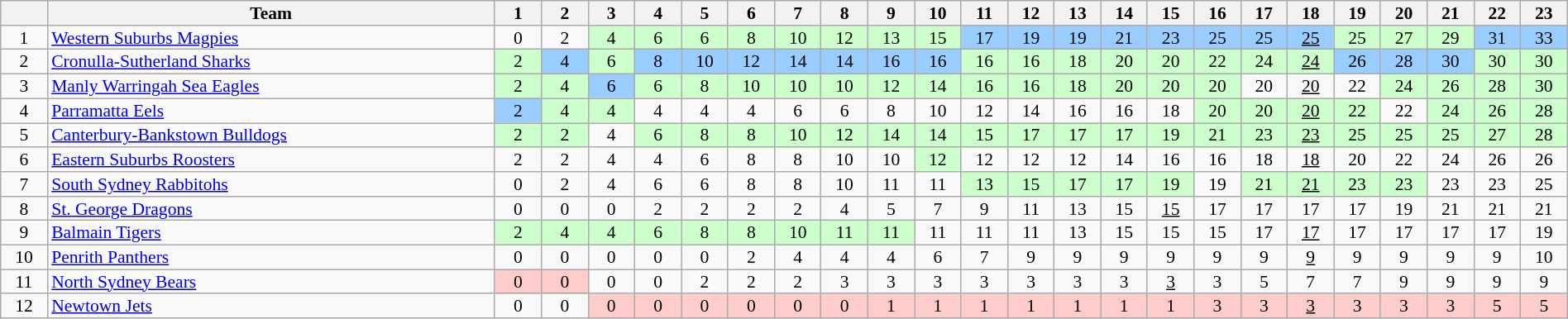<table class="wikitable" style="text-align:center; line-height: 90%; font-size:90%;" width=100%>
<tr>
<th width=20 abbr="Position"></th>
<th width=250>Team</th>
<th width=20 abbr="Round 1">1</th>
<th width=20 abbr="Round 2">2</th>
<th width=20 abbr="Round 3">3</th>
<th width=20 abbr="Round 4">4</th>
<th width=20 abbr="Round 5">5</th>
<th width=20 abbr="Round 6">6</th>
<th width=20 abbr="Round 7">7</th>
<th width=20 abbr="Round 8">8</th>
<th width=20 abbr="Round 9">9</th>
<th width=20 abbr="Round 10">10</th>
<th width=20 abbr="Round 11">11</th>
<th width=20 abbr="Round 12">12</th>
<th width=20 abbr="Round 13">13</th>
<th width=20 abbr="Round 14">14</th>
<th width=20 abbr="Round 15">15</th>
<th width=20 abbr="Round 16">16</th>
<th width=20 abbr="Round 17">17</th>
<th width=20 abbr="Round 18">18</th>
<th width=20 abbr="Round 19">19</th>
<th width=20 abbr="Round 20">20</th>
<th width=20 abbr="Round 21">21</th>
<th width=20 abbr="Round 22">22</th>
<th width=20 abbr="Round 22">23</th>
</tr>
<tr>
<td>1</td>
<td style="text-align:left;"> <a href='#'>Western Suburbs Magpies</a></td>
<td>0</td>
<td>2</td>
<td style="background: #ccffcc;">4</td>
<td style="background: #ccffcc;">6</td>
<td style="background: #ccffcc;">6</td>
<td style="background: #ccffcc;">8</td>
<td style="background: #ccffcc;">10</td>
<td style="background: #ccffcc;">12</td>
<td style="background: #ccffcc;">13</td>
<td style="background: #ccffcc;">15</td>
<td style="background: #99ccff;">17</td>
<td style="background: #99ccff;">19</td>
<td style="background: #99ccff;">19</td>
<td style="background: #99ccff;">21</td>
<td style="background: #99ccff;">23</td>
<td style="background: #99ccff;">25</td>
<td style="background: #99ccff;">25</td>
<td style="background: #99ccff;"><u>25</u></td>
<td style="background: #ccffcc;">25</td>
<td style="background: #ccffcc;">27</td>
<td style="background: #ccffcc;">29</td>
<td style="background: #99ccff;">31</td>
<td style="background: #99ccff;">33</td>
</tr>
<tr>
<td>2</td>
<td style="text-align:left;"> <a href='#'>Cronulla-Sutherland Sharks</a></td>
<td style="background: #ccffcc;">2</td>
<td style="background: #99ccff;">4</td>
<td style="background: #ccffcc;">6</td>
<td style="background: #99ccff;">8</td>
<td style="background: #99ccff;">10</td>
<td style="background: #99ccff;">12</td>
<td style="background: #99ccff;">14</td>
<td style="background: #99ccff;">14</td>
<td style="background: #99ccff;">16</td>
<td style="background: #99ccff;">16</td>
<td style="background: #ccffcc;">16</td>
<td style="background: #ccffcc;">16</td>
<td style="background: #ccffcc;">18</td>
<td style="background: #ccffcc;">20</td>
<td style="background: #ccffcc;">20</td>
<td style="background: #ccffcc;">22</td>
<td style="background: #ccffcc;">24</td>
<td style="background: #ccffcc;"><u>24</u></td>
<td style="background: #99ccff;">26</td>
<td style="background: #99ccff;">28</td>
<td style="background: #99ccff;">30</td>
<td style="background: #ccffcc;">30</td>
<td style="background: #ccffcc;">30</td>
</tr>
<tr>
<td>3</td>
<td style="text-align:left;"> <a href='#'>Manly Warringah Sea Eagles</a></td>
<td style="background: #ccffcc;">2</td>
<td style="background: #ccffcc;">4</td>
<td style="background: #99ccff;">6</td>
<td style="background: #ccffcc;">6</td>
<td style="background: #ccffcc;">8</td>
<td style="background: #ccffcc;">10</td>
<td style="background: #ccffcc;">10</td>
<td style="background: #ccffcc;">10</td>
<td style="background: #ccffcc;">12</td>
<td style="background: #ccffcc;">14</td>
<td style="background: #ccffcc;">16</td>
<td style="background: #ccffcc;">16</td>
<td style="background: #ccffcc;">18</td>
<td style="background: #ccffcc;">20</td>
<td style="background: #ccffcc;">20</td>
<td style="background: #ccffcc;">20</td>
<td>20</td>
<td><u>20</u></td>
<td>22</td>
<td style="background: #ccffcc;">24</td>
<td style="background: #ccffcc;">26</td>
<td style="background: #ccffcc;">28</td>
<td style="background: #ccffcc;">30</td>
</tr>
<tr>
<td>4</td>
<td style="text-align:left;"> <a href='#'>Parramatta Eels</a></td>
<td style="background: #99ccff;">2</td>
<td style="background: #ccffcc;">4</td>
<td style="background: #ccffcc;">4</td>
<td>4</td>
<td>4</td>
<td>4</td>
<td>6</td>
<td>6</td>
<td>8</td>
<td>10</td>
<td>12</td>
<td>14</td>
<td>16</td>
<td>16</td>
<td>18</td>
<td style="background: #ccffcc;">20</td>
<td style="background: #ccffcc;">20</td>
<td style="background: #ccffcc;"><u>20</u></td>
<td style="background: #ccffcc;">22</td>
<td>22</td>
<td style="background: #ccffcc;">24</td>
<td style="background: #ccffcc;">26</td>
<td style="background: #ccffcc;">28</td>
</tr>
<tr>
<td>5</td>
<td style="text-align:left;"> <a href='#'>Canterbury-Bankstown Bulldogs</a></td>
<td style="background: #ccffcc;">2</td>
<td style="background: #ccffcc;">2</td>
<td>4</td>
<td style="background: #ccffcc;">6</td>
<td style="background: #ccffcc;">8</td>
<td style="background: #ccffcc;">8</td>
<td style="background: #ccffcc;">10</td>
<td style="background: #ccffcc;">12</td>
<td style="background: #ccffcc;">14</td>
<td style="background: #ccffcc;">14</td>
<td style="background: #ccffcc;">15</td>
<td style="background: #ccffcc;">17</td>
<td style="background: #ccffcc;">17</td>
<td style="background: #ccffcc;">17</td>
<td style="background: #ccffcc;">19</td>
<td style="background: #ccffcc;">21</td>
<td style="background: #ccffcc;">23</td>
<td style="background: #ccffcc;"><u>23</u></td>
<td style="background: #ccffcc;">25</td>
<td style="background: #ccffcc;">25</td>
<td style="background: #ccffcc;">25</td>
<td style="background: #ccffcc;">27</td>
<td style="background: #ccffcc;">28</td>
</tr>
<tr>
<td>6</td>
<td style="text-align:left;"> <a href='#'>Eastern Suburbs Roosters</a></td>
<td>2</td>
<td>2</td>
<td>4</td>
<td>4</td>
<td>6</td>
<td>8</td>
<td>8</td>
<td>10</td>
<td>10</td>
<td style="background: #ccffcc;">12</td>
<td>12</td>
<td>12</td>
<td>12</td>
<td>14</td>
<td>16</td>
<td>16</td>
<td>18</td>
<td><u>18</u></td>
<td>20</td>
<td>22</td>
<td>24</td>
<td>26</td>
<td>26</td>
</tr>
<tr>
<td>7</td>
<td style="text-align:left;"> <a href='#'>South Sydney Rabbitohs</a></td>
<td>0</td>
<td>2</td>
<td>4</td>
<td>6</td>
<td>6</td>
<td>8</td>
<td>8</td>
<td>10</td>
<td>11</td>
<td>11</td>
<td style="background: #ccffcc;">13</td>
<td style="background: #ccffcc;">15</td>
<td style="background: #ccffcc;">17</td>
<td style="background: #ccffcc;">17</td>
<td style="background: #ccffcc;">19</td>
<td>19</td>
<td style="background: #ccffcc;">21</td>
<td style="background: #ccffcc;"><u>21</u></td>
<td style="background: #ccffcc;">23</td>
<td style="background: #ccffcc;">23</td>
<td>23</td>
<td>23</td>
<td>25</td>
</tr>
<tr>
<td>8</td>
<td style="text-align:left;"> <a href='#'>St. George Dragons</a></td>
<td>0</td>
<td>0</td>
<td>0</td>
<td>2</td>
<td>2</td>
<td>2</td>
<td>2</td>
<td>4</td>
<td>5</td>
<td>7</td>
<td>9</td>
<td>11</td>
<td>13</td>
<td>15</td>
<td><u>15</u></td>
<td>17</td>
<td>17</td>
<td>17</td>
<td>17</td>
<td>19</td>
<td>21</td>
<td>21</td>
<td>21</td>
</tr>
<tr>
<td>9</td>
<td style="text-align:left;"> <a href='#'>Balmain Tigers</a></td>
<td style="background: #ccffcc;">2</td>
<td style="background: #ccffcc;">4</td>
<td style="background: #ccffcc;">4</td>
<td style="background: #ccffcc;">6</td>
<td style="background: #ccffcc;">8</td>
<td style="background: #ccffcc;">8</td>
<td style="background: #ccffcc;">10</td>
<td style="background: #ccffcc;">11</td>
<td style="background: #ccffcc;">11</td>
<td>11</td>
<td>11</td>
<td>11</td>
<td>13</td>
<td>15</td>
<td>15</td>
<td>15</td>
<td>17</td>
<td><u>17</u></td>
<td>17</td>
<td>17</td>
<td>17</td>
<td>17</td>
<td>19</td>
</tr>
<tr>
<td>10</td>
<td style="text-align:left;"> <a href='#'>Penrith Panthers</a></td>
<td>0</td>
<td>0</td>
<td>0</td>
<td>0</td>
<td>0</td>
<td>2</td>
<td>4</td>
<td>4</td>
<td>4</td>
<td>6</td>
<td>7</td>
<td>9</td>
<td>9</td>
<td>9</td>
<td>9</td>
<td>9</td>
<td>9</td>
<td><u>9</u></td>
<td>9</td>
<td>9</td>
<td>9</td>
<td>9</td>
<td>10</td>
</tr>
<tr>
<td>11</td>
<td style="text-align:left;"> <a href='#'>North Sydney Bears</a></td>
<td style="background: #ffcccc;">0</td>
<td style="background: #ffcccc;">0</td>
<td>0</td>
<td>0</td>
<td>2</td>
<td>2</td>
<td>2</td>
<td>3</td>
<td>3</td>
<td>3</td>
<td>3</td>
<td>3</td>
<td>3</td>
<td>3</td>
<td><u>3</u></td>
<td>3</td>
<td>5</td>
<td>7</td>
<td>7</td>
<td>9</td>
<td>9</td>
<td>9</td>
<td>9</td>
</tr>
<tr>
<td>12</td>
<td style="text-align:left;"> <a href='#'>Newtown Jets</a></td>
<td>0</td>
<td>0</td>
<td style="background: #ffcccc;">0</td>
<td style="background: #ffcccc;">0</td>
<td style="background: #ffcccc;">0</td>
<td style="background: #ffcccc;">0</td>
<td style="background: #ffcccc;">0</td>
<td style="background: #ffcccc;">0</td>
<td style="background: #ffcccc;">1</td>
<td style="background: #ffcccc;">1</td>
<td style="background: #ffcccc;">1</td>
<td style="background: #ffcccc;">1</td>
<td style="background: #ffcccc;">1</td>
<td style="background: #ffcccc;">1</td>
<td style="background: #ffcccc;">1</td>
<td style="background: #ffcccc;">3</td>
<td style="background: #ffcccc;">3</td>
<td style="background: #ffcccc;"><u>3</u></td>
<td style="background: #ffcccc;">3</td>
<td style="background: #ffcccc;">3</td>
<td style="background: #ffcccc;">3</td>
<td style="background: #ffcccc;">5</td>
<td style="background: #ffcccc;">5</td>
</tr>
</table>
